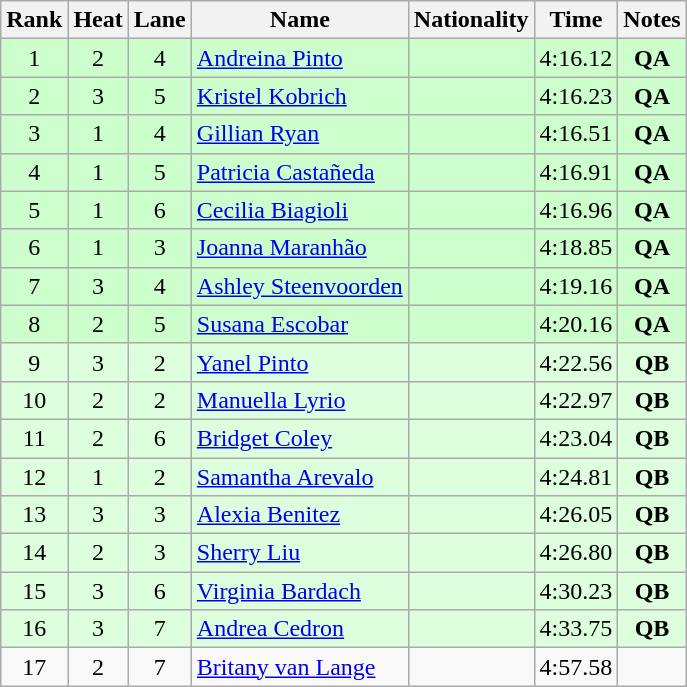<table class="wikitable sortable" style="text-align:center">
<tr>
<th>Rank</th>
<th>Heat</th>
<th>Lane</th>
<th>Name</th>
<th>Nationality</th>
<th>Time</th>
<th>Notes</th>
</tr>
<tr bgcolor=ccffcc>
<td>1</td>
<td>2</td>
<td>4</td>
<td align=left><a href='#'>Andreina Pinto</a></td>
<td align=left></td>
<td>4:16.12</td>
<td><strong>QA</strong></td>
</tr>
<tr bgcolor=ccffcc>
<td>2</td>
<td>3</td>
<td>5</td>
<td align=left><a href='#'>Kristel Kobrich</a></td>
<td align=left></td>
<td>4:16.23</td>
<td><strong>QA</strong></td>
</tr>
<tr bgcolor=ccffcc>
<td>3</td>
<td>1</td>
<td>4</td>
<td align=left><a href='#'>Gillian Ryan</a></td>
<td align=left></td>
<td>4:16.51</td>
<td><strong>QA</strong></td>
</tr>
<tr bgcolor=ccffcc>
<td>4</td>
<td>1</td>
<td>5</td>
<td align=left><a href='#'>Patricia Castañeda</a></td>
<td align=left></td>
<td>4:16.91</td>
<td><strong>QA</strong></td>
</tr>
<tr bgcolor=ccffcc>
<td>5</td>
<td>1</td>
<td>6</td>
<td align=left><a href='#'>Cecilia Biagioli</a></td>
<td align=left></td>
<td>4:16.96</td>
<td><strong>QA</strong></td>
</tr>
<tr bgcolor=ccffcc>
<td>6</td>
<td>1</td>
<td>3</td>
<td align=left><a href='#'>Joanna Maranhão</a></td>
<td align=left></td>
<td>4:18.85</td>
<td><strong>QA</strong></td>
</tr>
<tr bgcolor=ccffcc>
<td>7</td>
<td>3</td>
<td>4</td>
<td align=left><a href='#'>Ashley Steenvoorden</a></td>
<td align=left></td>
<td>4:19.16</td>
<td><strong>QA</strong></td>
</tr>
<tr bgcolor=ccffcc>
<td>8</td>
<td>2</td>
<td>5</td>
<td align=left><a href='#'>Susana Escobar</a></td>
<td align=left></td>
<td>4:20.16</td>
<td><strong>QA</strong></td>
</tr>
<tr bgcolor=ddffdd>
<td>9</td>
<td>3</td>
<td>2</td>
<td align=left><a href='#'>Yanel Pinto</a></td>
<td align=left></td>
<td>4:22.56</td>
<td><strong>QB</strong></td>
</tr>
<tr bgcolor=ddffdd>
<td>10</td>
<td>2</td>
<td>2</td>
<td align=left><a href='#'>Manuella Lyrio</a></td>
<td align=left></td>
<td>4:22.97</td>
<td><strong>QB</strong></td>
</tr>
<tr bgcolor=ddffdd>
<td>11</td>
<td>2</td>
<td>6</td>
<td align=left><a href='#'>Bridget Coley</a></td>
<td align=left></td>
<td>4:23.04</td>
<td><strong>QB</strong></td>
</tr>
<tr bgcolor=ddffdd>
<td>12</td>
<td>1</td>
<td>2</td>
<td align=left><a href='#'>Samantha Arevalo</a></td>
<td align=left></td>
<td>4:24.81</td>
<td><strong>QB</strong></td>
</tr>
<tr bgcolor=ddffdd>
<td>13</td>
<td>3</td>
<td>3</td>
<td align=left><a href='#'>Alexia Benitez</a></td>
<td align=left></td>
<td>4:26.05</td>
<td><strong>QB</strong></td>
</tr>
<tr bgcolor=ddffdd>
<td>14</td>
<td>2</td>
<td>3</td>
<td align=left><a href='#'>Sherry Liu</a></td>
<td align=left></td>
<td>4:26.80</td>
<td><strong>QB</strong></td>
</tr>
<tr bgcolor=ddffdd>
<td>15</td>
<td>3</td>
<td>6</td>
<td align=left><a href='#'>Virginia Bardach</a></td>
<td align=left></td>
<td>4:30.23</td>
<td><strong>QB</strong></td>
</tr>
<tr bgcolor=ddffdd>
<td>16</td>
<td>3</td>
<td>7</td>
<td align=left><a href='#'>Andrea Cedron</a></td>
<td align=left></td>
<td>4:33.75</td>
<td><strong>QB</strong></td>
</tr>
<tr>
<td>17</td>
<td>2</td>
<td>7</td>
<td align=left><a href='#'>Britany van Lange</a></td>
<td align=left></td>
<td>4:57.58</td>
<td></td>
</tr>
</table>
